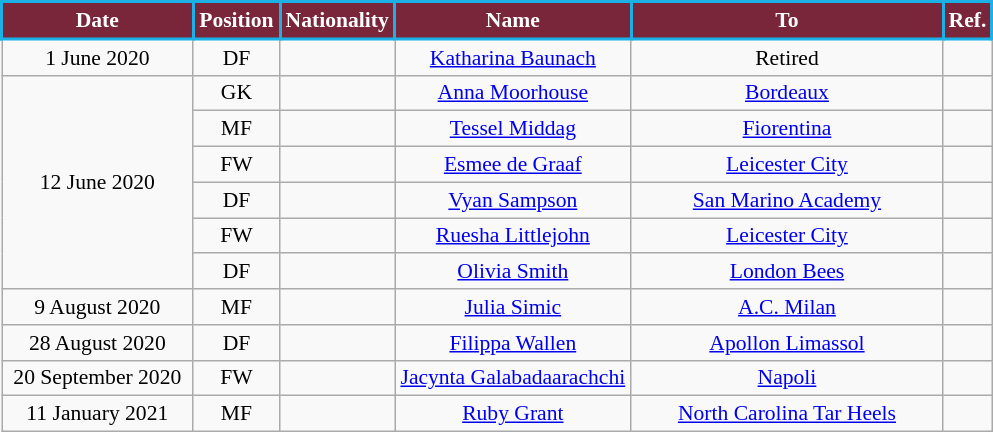<table class="wikitable" style="text-align:center; font-size:90%; ">
<tr>
<th style="background:#7A263A;color:white;border:2px solid #1BB1E7; width:120px;">Date</th>
<th style="background:#7A263A;color:white;border:2px solid #1BB1E7; width:50px;">Position</th>
<th style="background:#7A263A;color:white;border:2px solid #1BB1E7; width:50px;">Nationality</th>
<th style="background:#7A263A;color:white;border:2px solid #1BB1E7; width:150px;">Name</th>
<th style="background:#7A263A;color:white;border:2px solid #1BB1E7; width:200px;">To</th>
<th style="background:#7A263A;color:white;border:2px solid #1BB1E7; width:25px;">Ref.</th>
</tr>
<tr>
<td>1 June 2020</td>
<td>DF</td>
<td></td>
<td><a href='#'>Katharina Baunach</a></td>
<td>Retired</td>
<td></td>
</tr>
<tr>
<td rowspan="6">12 June 2020</td>
<td>GK</td>
<td></td>
<td><a href='#'>Anna Moorhouse</a></td>
<td> <a href='#'>Bordeaux</a></td>
<td></td>
</tr>
<tr>
<td>MF</td>
<td></td>
<td><a href='#'>Tessel Middag</a></td>
<td> <a href='#'>Fiorentina</a></td>
<td></td>
</tr>
<tr>
<td>FW</td>
<td></td>
<td><a href='#'>Esmee de Graaf</a></td>
<td> <a href='#'>Leicester City</a></td>
<td></td>
</tr>
<tr>
<td>DF</td>
<td></td>
<td><a href='#'>Vyan Sampson</a></td>
<td> <a href='#'>San Marino Academy</a></td>
<td></td>
</tr>
<tr>
<td>FW</td>
<td></td>
<td><a href='#'>Ruesha Littlejohn</a></td>
<td> <a href='#'>Leicester City</a></td>
<td></td>
</tr>
<tr>
<td>DF</td>
<td></td>
<td><a href='#'>Olivia Smith</a></td>
<td> <a href='#'>London Bees</a></td>
<td></td>
</tr>
<tr>
<td>9 August 2020</td>
<td>MF</td>
<td></td>
<td><a href='#'>Julia Simic</a></td>
<td> <a href='#'>A.C. Milan</a></td>
<td></td>
</tr>
<tr>
<td>28 August 2020</td>
<td>DF</td>
<td></td>
<td><a href='#'>Filippa Wallen</a></td>
<td> <a href='#'>Apollon Limassol</a></td>
<td></td>
</tr>
<tr>
<td>20 September 2020</td>
<td>FW</td>
<td></td>
<td><a href='#'>Jacynta Galabadaarachchi</a></td>
<td> <a href='#'>Napoli</a></td>
<td></td>
</tr>
<tr>
<td>11 January 2021</td>
<td>MF</td>
<td></td>
<td><a href='#'>Ruby Grant</a></td>
<td> <a href='#'>North Carolina Tar Heels</a></td>
<td></td>
</tr>
</table>
